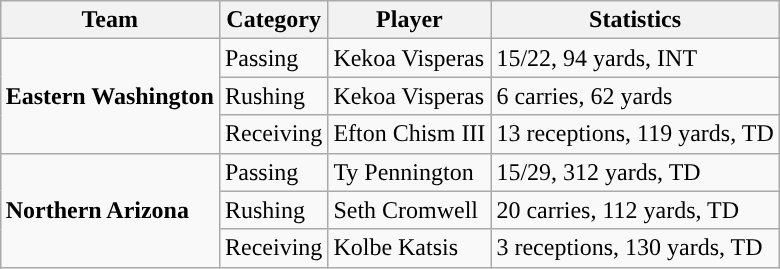<table class="wikitable" style="float: right;">
<tr>
<th>Team</th>
<th>Category</th>
<th>Player</th>
<th>Statistics</th>
</tr>
<tr>
<td rowspan=3><strong>Eastern Washington</strong></td>
<td>Passing</td>
<td>Kekoa Visperas</td>
<td>15/22, 94 yards, INT</td>
</tr>
<tr>
<td>Rushing</td>
<td>Kekoa Visperas</td>
<td>6 carries, 62 yards</td>
</tr>
<tr>
<td>Receiving</td>
<td>Efton Chism III</td>
<td>13 receptions, 119 yards, TD</td>
</tr>
<tr>
<td rowspan=3><strong>Northern Arizona</strong></td>
<td>Passing</td>
<td>Ty Pennington</td>
<td>15/29, 312 yards, TD</td>
</tr>
<tr>
<td>Rushing</td>
<td>Seth Cromwell</td>
<td>20 carries, 112 yards, TD</td>
</tr>
<tr>
<td>Receiving</td>
<td>Kolbe Katsis</td>
<td>3 receptions, 130 yards, TD</td>
</tr>
</table>
